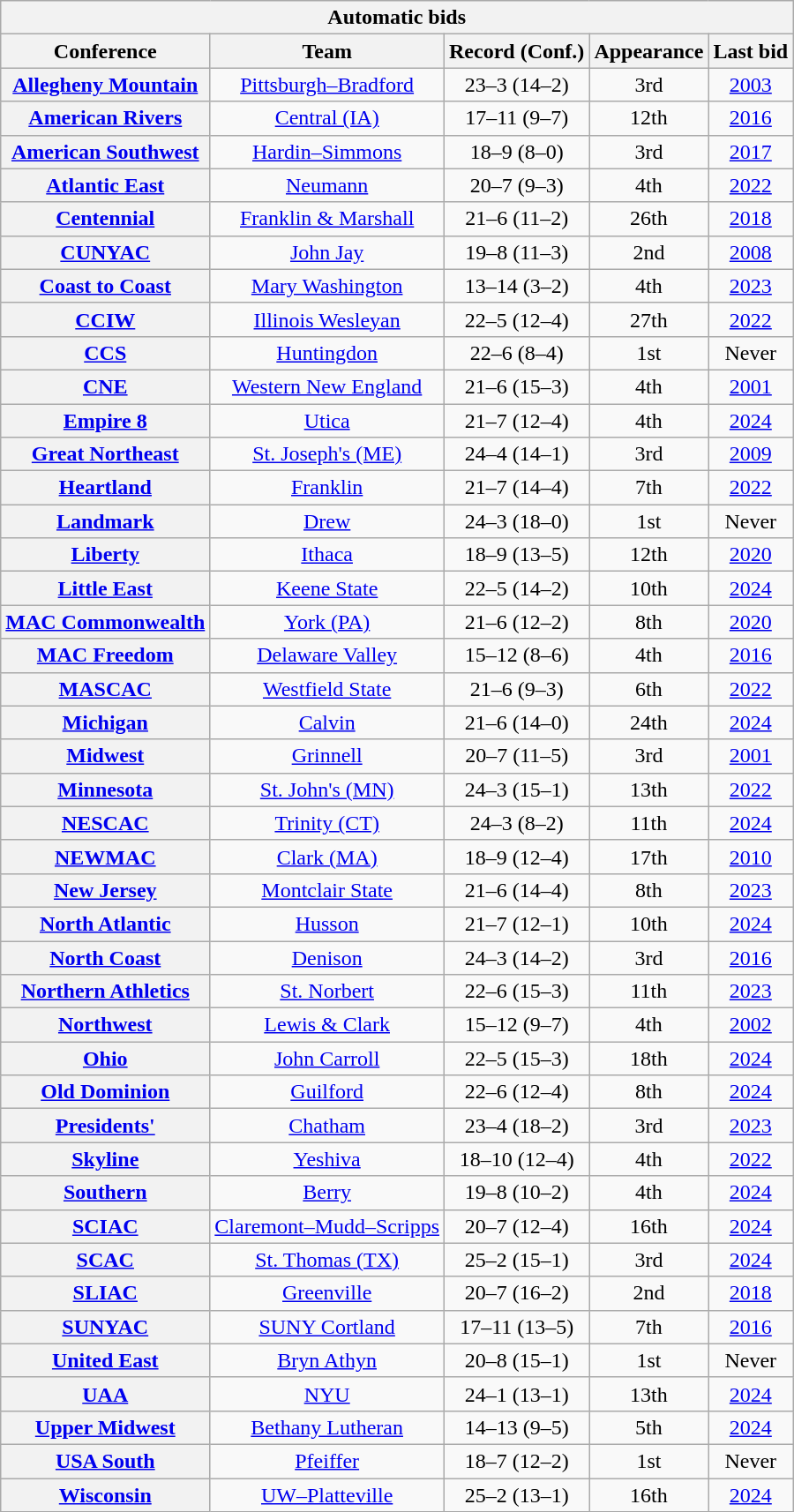<table class="wikitable sortable plainrowheaders" style="text-align:center;">
<tr>
<th colspan="8" style=>Automatic bids</th>
</tr>
<tr>
<th scope="col">Conference</th>
<th scope="col">Team</th>
<th scope="col">Record (Conf.)</th>
<th scope="col" data-sort-type="number">Appearance</th>
<th scope="col">Last bid</th>
</tr>
<tr>
<th><a href='#'>Allegheny Mountain</a></th>
<td><a href='#'>Pittsburgh–Bradford</a></td>
<td>23–3 (14–2)</td>
<td>3rd</td>
<td><a href='#'>2003</a></td>
</tr>
<tr>
<th><a href='#'>American Rivers</a></th>
<td><a href='#'>Central (IA)</a></td>
<td>17–11 (9–7)</td>
<td>12th</td>
<td><a href='#'>2016</a></td>
</tr>
<tr>
<th><a href='#'>American Southwest</a></th>
<td><a href='#'>Hardin–Simmons</a></td>
<td>18–9 (8–0)</td>
<td>3rd</td>
<td><a href='#'>2017</a></td>
</tr>
<tr>
<th><a href='#'>Atlantic East</a></th>
<td><a href='#'>Neumann</a></td>
<td>20–7 (9–3)</td>
<td>4th</td>
<td><a href='#'>2022</a></td>
</tr>
<tr>
<th><a href='#'>Centennial</a></th>
<td><a href='#'>Franklin & Marshall</a></td>
<td>21–6 (11–2)</td>
<td>26th</td>
<td><a href='#'>2018</a></td>
</tr>
<tr>
<th><a href='#'>CUNYAC</a></th>
<td><a href='#'>John Jay</a></td>
<td>19–8 (11–3)</td>
<td>2nd</td>
<td><a href='#'>2008</a></td>
</tr>
<tr>
<th><a href='#'>Coast to Coast</a></th>
<td><a href='#'>Mary Washington</a></td>
<td>13–14 (3–2)</td>
<td>4th</td>
<td><a href='#'>2023</a></td>
</tr>
<tr>
<th><a href='#'>CCIW</a></th>
<td><a href='#'>Illinois Wesleyan</a></td>
<td>22–5 (12–4)</td>
<td>27th</td>
<td><a href='#'>2022</a></td>
</tr>
<tr>
<th><a href='#'>CCS</a></th>
<td><a href='#'>Huntingdon</a></td>
<td>22–6 (8–4)</td>
<td>1st</td>
<td>Never</td>
</tr>
<tr>
<th><a href='#'>CNE</a></th>
<td><a href='#'>Western New England</a></td>
<td>21–6 (15–3)</td>
<td>4th</td>
<td><a href='#'>2001</a></td>
</tr>
<tr>
<th><a href='#'>Empire 8</a></th>
<td><a href='#'>Utica</a></td>
<td>21–7 (12–4)</td>
<td>4th</td>
<td><a href='#'>2024</a></td>
</tr>
<tr>
<th><a href='#'>Great Northeast</a></th>
<td><a href='#'>St. Joseph's (ME)</a></td>
<td>24–4 (14–1)</td>
<td>3rd</td>
<td><a href='#'>2009</a></td>
</tr>
<tr>
<th><a href='#'>Heartland</a></th>
<td><a href='#'>Franklin</a></td>
<td>21–7 (14–4)</td>
<td>7th</td>
<td><a href='#'>2022</a></td>
</tr>
<tr>
<th><a href='#'>Landmark</a></th>
<td><a href='#'>Drew</a></td>
<td>24–3 (18–0)</td>
<td>1st</td>
<td>Never</td>
</tr>
<tr>
<th><a href='#'>Liberty</a></th>
<td><a href='#'>Ithaca</a></td>
<td>18–9 (13–5)</td>
<td>12th</td>
<td><a href='#'>2020</a></td>
</tr>
<tr>
<th><a href='#'>Little East</a></th>
<td><a href='#'>Keene State</a></td>
<td>22–5 (14–2)</td>
<td>10th</td>
<td><a href='#'>2024</a></td>
</tr>
<tr>
<th><a href='#'>MAC Commonwealth</a></th>
<td><a href='#'>York (PA)</a></td>
<td>21–6 (12–2)</td>
<td>8th</td>
<td><a href='#'>2020</a></td>
</tr>
<tr>
<th><a href='#'>MAC Freedom</a></th>
<td><a href='#'>Delaware Valley</a></td>
<td>15–12 (8–6)</td>
<td>4th</td>
<td><a href='#'>2016</a></td>
</tr>
<tr>
<th><a href='#'>MASCAC</a></th>
<td><a href='#'>Westfield State</a></td>
<td>21–6 (9–3)</td>
<td>6th</td>
<td><a href='#'>2022</a></td>
</tr>
<tr>
<th><a href='#'>Michigan</a></th>
<td><a href='#'>Calvin</a></td>
<td>21–6 (14–0)</td>
<td>24th</td>
<td><a href='#'>2024</a></td>
</tr>
<tr>
<th><a href='#'>Midwest</a></th>
<td><a href='#'>Grinnell</a></td>
<td>20–7 (11–5)</td>
<td>3rd</td>
<td><a href='#'>2001</a></td>
</tr>
<tr>
<th><a href='#'>Minnesota</a></th>
<td><a href='#'>St. John's (MN)</a></td>
<td>24–3 (15–1)</td>
<td>13th</td>
<td><a href='#'>2022</a></td>
</tr>
<tr>
<th><a href='#'>NESCAC</a></th>
<td><a href='#'>Trinity (CT)</a></td>
<td>24–3 (8–2)</td>
<td>11th</td>
<td><a href='#'>2024</a></td>
</tr>
<tr>
<th><a href='#'>NEWMAC</a></th>
<td><a href='#'>Clark (MA)</a></td>
<td>18–9 (12–4)</td>
<td>17th</td>
<td><a href='#'>2010</a></td>
</tr>
<tr>
<th><a href='#'>New Jersey</a></th>
<td><a href='#'>Montclair State</a></td>
<td>21–6 (14–4)</td>
<td>8th</td>
<td><a href='#'>2023</a></td>
</tr>
<tr>
<th><a href='#'>North Atlantic</a></th>
<td><a href='#'>Husson</a></td>
<td>21–7 (12–1)</td>
<td>10th</td>
<td><a href='#'>2024</a></td>
</tr>
<tr>
<th><a href='#'>North Coast</a></th>
<td><a href='#'>Denison</a></td>
<td>24–3 (14–2)</td>
<td>3rd</td>
<td><a href='#'>2016</a></td>
</tr>
<tr>
<th><a href='#'>Northern Athletics</a></th>
<td><a href='#'>St. Norbert</a></td>
<td>22–6 (15–3)</td>
<td>11th</td>
<td><a href='#'>2023</a></td>
</tr>
<tr>
<th><a href='#'>Northwest</a></th>
<td><a href='#'>Lewis & Clark</a></td>
<td>15–12 (9–7)</td>
<td>4th</td>
<td><a href='#'>2002</a></td>
</tr>
<tr>
<th><a href='#'>Ohio</a></th>
<td><a href='#'>John Carroll</a></td>
<td>22–5 (15–3)</td>
<td>18th</td>
<td><a href='#'>2024</a></td>
</tr>
<tr>
<th><a href='#'>Old Dominion</a></th>
<td><a href='#'>Guilford</a></td>
<td>22–6 (12–4)</td>
<td>8th</td>
<td><a href='#'>2024</a></td>
</tr>
<tr>
<th><a href='#'>Presidents'</a></th>
<td><a href='#'>Chatham</a></td>
<td>23–4 (18–2)</td>
<td>3rd</td>
<td><a href='#'>2023</a></td>
</tr>
<tr>
<th><a href='#'>Skyline</a></th>
<td><a href='#'>Yeshiva</a></td>
<td>18–10 (12–4)</td>
<td>4th</td>
<td><a href='#'>2022</a></td>
</tr>
<tr>
<th><a href='#'>Southern</a></th>
<td><a href='#'>Berry</a></td>
<td>19–8 (10–2)</td>
<td>4th</td>
<td><a href='#'>2024</a></td>
</tr>
<tr>
<th><a href='#'>SCIAC</a></th>
<td><a href='#'>Claremont–Mudd–Scripps</a></td>
<td>20–7 (12–4)</td>
<td>16th</td>
<td><a href='#'>2024</a></td>
</tr>
<tr>
<th><a href='#'>SCAC</a></th>
<td><a href='#'>St. Thomas (TX)</a></td>
<td>25–2 (15–1)</td>
<td>3rd</td>
<td><a href='#'>2024</a></td>
</tr>
<tr>
<th><a href='#'>SLIAC</a></th>
<td><a href='#'>Greenville</a></td>
<td>20–7 (16–2)</td>
<td>2nd</td>
<td><a href='#'>2018</a></td>
</tr>
<tr>
<th><a href='#'>SUNYAC</a></th>
<td><a href='#'>SUNY Cortland</a></td>
<td>17–11 (13–5)</td>
<td>7th</td>
<td><a href='#'>2016</a></td>
</tr>
<tr>
<th><a href='#'>United East</a></th>
<td><a href='#'>Bryn Athyn</a></td>
<td>20–8 (15–1)</td>
<td>1st</td>
<td>Never</td>
</tr>
<tr>
<th><a href='#'>UAA</a></th>
<td><a href='#'>NYU</a></td>
<td>24–1 (13–1)</td>
<td>13th</td>
<td><a href='#'>2024</a></td>
</tr>
<tr>
<th><a href='#'>Upper Midwest</a></th>
<td><a href='#'>Bethany Lutheran</a></td>
<td>14–13 (9–5)</td>
<td>5th</td>
<td><a href='#'>2024</a></td>
</tr>
<tr>
<th><a href='#'>USA South</a></th>
<td><a href='#'>Pfeiffer</a></td>
<td>18–7 (12–2)</td>
<td>1st</td>
<td>Never</td>
</tr>
<tr>
<th><a href='#'>Wisconsin</a></th>
<td><a href='#'>UW–Platteville</a></td>
<td>25–2 (13–1)</td>
<td>16th</td>
<td><a href='#'>2024</a></td>
</tr>
</table>
